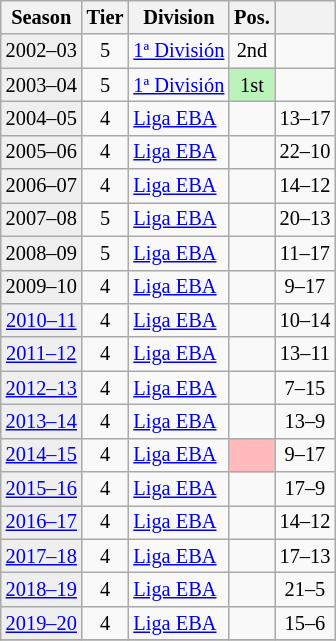<table class="wikitable" style="font-size:85%; text-align:center">
<tr>
<th>Season</th>
<th>Tier</th>
<th>Division</th>
<th>Pos.</th>
<th></th>
</tr>
<tr>
<td bgcolor=#efefef>2002–03</td>
<td>5</td>
<td align=left><a href='#'>1ª División</a></td>
<td>2nd</td>
<td></td>
</tr>
<tr>
<td bgcolor=#efefef>2003–04</td>
<td>5</td>
<td align=left><a href='#'>1ª División</a></td>
<td bgcolor=#BBF3BB>1st</td>
<td></td>
</tr>
<tr>
<td bgcolor=#efefef>2004–05</td>
<td>4</td>
<td align=left><a href='#'>Liga EBA</a></td>
<td></td>
<td>13–17</td>
</tr>
<tr>
<td bgcolor=#efefef>2005–06</td>
<td>4</td>
<td align=left><a href='#'>Liga EBA</a></td>
<td></td>
<td>22–10</td>
</tr>
<tr>
<td bgcolor=#efefef>2006–07</td>
<td>4</td>
<td align=left><a href='#'>Liga EBA</a></td>
<td></td>
<td>14–12</td>
</tr>
<tr>
<td bgcolor=#efefef>2007–08</td>
<td>5</td>
<td align=left><a href='#'>Liga EBA</a></td>
<td></td>
<td>20–13</td>
</tr>
<tr>
<td bgcolor=#efefef>2008–09</td>
<td>5</td>
<td align=left><a href='#'>Liga EBA</a></td>
<td></td>
<td>11–17</td>
</tr>
<tr>
<td bgcolor=#efefef>2009–10</td>
<td>4</td>
<td align=left><a href='#'>Liga EBA</a></td>
<td></td>
<td>9–17</td>
</tr>
<tr>
<td bgcolor=#efefef><a href='#'>2010–11</a></td>
<td>4</td>
<td align=left><a href='#'>Liga EBA</a></td>
<td></td>
<td>10–14</td>
</tr>
<tr>
<td bgcolor=#efefef><a href='#'>2011–12</a></td>
<td>4</td>
<td align=left><a href='#'>Liga EBA</a></td>
<td></td>
<td>13–11</td>
</tr>
<tr>
<td bgcolor=#efefef><a href='#'>2012–13</a></td>
<td>4</td>
<td align=left><a href='#'>Liga EBA</a></td>
<td></td>
<td>7–15</td>
</tr>
<tr>
<td bgcolor=#efefef><a href='#'>2013–14</a></td>
<td>4</td>
<td align=left><a href='#'>Liga EBA</a></td>
<td></td>
<td>13–9</td>
</tr>
<tr>
<td bgcolor=#efefef><a href='#'>2014–15</a></td>
<td>4</td>
<td align=left><a href='#'>Liga EBA</a></td>
<td bgcolor=#FFBBBB></td>
<td>9–17</td>
</tr>
<tr>
<td bgcolor=#efefef><a href='#'>2015–16</a></td>
<td>4</td>
<td align=left><a href='#'>Liga EBA</a></td>
<td></td>
<td>17–9</td>
</tr>
<tr>
<td bgcolor=#efefef><a href='#'>2016–17</a></td>
<td>4</td>
<td align=left><a href='#'>Liga EBA</a></td>
<td></td>
<td>14–12</td>
</tr>
<tr>
<td bgcolor=#efefef><a href='#'>2017–18</a></td>
<td>4</td>
<td align=left><a href='#'>Liga EBA</a></td>
<td></td>
<td>17–13</td>
</tr>
<tr>
<td bgcolor=#efefef><a href='#'>2018–19</a></td>
<td>4</td>
<td align=left><a href='#'>Liga EBA</a></td>
<td></td>
<td>21–5</td>
</tr>
<tr>
<td bgcolor=#efefef><a href='#'>2019–20</a></td>
<td>4</td>
<td align=left><a href='#'>Liga EBA</a></td>
<td></td>
<td>15–6</td>
</tr>
<tr>
</tr>
</table>
